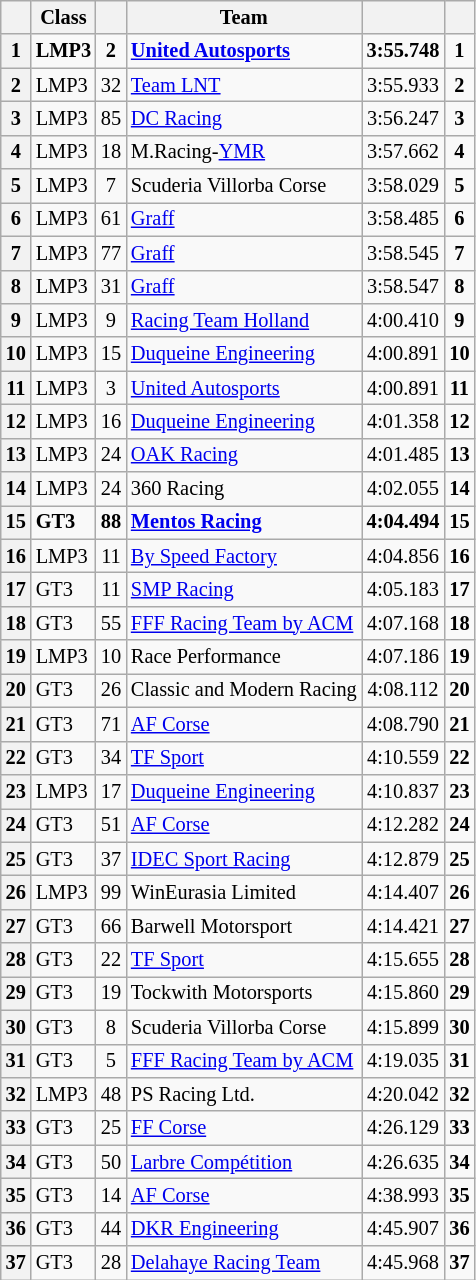<table class="wikitable" style="font-size: 85%;">
<tr>
<th scope="col"></th>
<th scope="col">Class</th>
<th scope="col"></th>
<th scope="col">Team</th>
<th scope="col"></th>
<th scope="col"></th>
</tr>
<tr>
<th scope="row">1</th>
<td><strong>LMP3</strong></td>
<td align="center"><strong>2</strong></td>
<td><strong><a href='#'>United Autosports</a></strong></td>
<td align="center"><strong>3:55.748</strong></td>
<td align="center"><strong>1</strong></td>
</tr>
<tr>
<th scope="row">2</th>
<td>LMP3</td>
<td align="center">32</td>
<td><a href='#'>Team LNT</a></td>
<td align="center">3:55.933</td>
<td align="center"><strong>2</strong></td>
</tr>
<tr>
<th scope="row">3</th>
<td>LMP3</td>
<td align="center">85</td>
<td><a href='#'>DC Racing</a></td>
<td align="center">3:56.247</td>
<td align="center"><strong>3</strong></td>
</tr>
<tr>
<th scope="row">4</th>
<td>LMP3</td>
<td align="center">18</td>
<td>M.Racing-<a href='#'>YMR</a></td>
<td align="center">3:57.662</td>
<td align="center"><strong>4</strong></td>
</tr>
<tr>
<th scope="row">5</th>
<td>LMP3</td>
<td align="center">7</td>
<td>Scuderia Villorba Corse</td>
<td align="center">3:58.029</td>
<td align="center"><strong>5</strong></td>
</tr>
<tr>
<th scope="row">6</th>
<td>LMP3</td>
<td align="center">61</td>
<td><a href='#'>Graff</a></td>
<td align="center">3:58.485</td>
<td align="center"><strong>6</strong></td>
</tr>
<tr>
<th scope="row">7</th>
<td>LMP3</td>
<td align="center">77</td>
<td><a href='#'>Graff</a></td>
<td align="center">3:58.545</td>
<td align="center"><strong>7</strong></td>
</tr>
<tr>
<th scope="row">8</th>
<td>LMP3</td>
<td align="center">31</td>
<td><a href='#'>Graff</a></td>
<td align="center">3:58.547</td>
<td align="center"><strong>8</strong></td>
</tr>
<tr>
<th scope="row">9</th>
<td>LMP3</td>
<td align="center">9</td>
<td><a href='#'>Racing Team Holland</a></td>
<td align="center">4:00.410</td>
<td align="center"><strong>9</strong></td>
</tr>
<tr>
<th scope="row">10</th>
<td>LMP3</td>
<td align="center">15</td>
<td><a href='#'>Duqueine Engineering</a></td>
<td align="center">4:00.891</td>
<td align="center"><strong>10</strong></td>
</tr>
<tr>
<th scope="row">11</th>
<td>LMP3</td>
<td align="center">3</td>
<td><a href='#'>United Autosports</a></td>
<td align="center">4:00.891</td>
<td align="center"><strong>11</strong></td>
</tr>
<tr>
<th scope="row">12</th>
<td>LMP3</td>
<td align="center">16</td>
<td><a href='#'>Duqueine Engineering</a></td>
<td align="center">4:01.358</td>
<td align="center"><strong>12</strong></td>
</tr>
<tr>
<th scope="row">13</th>
<td>LMP3</td>
<td align="center">24</td>
<td><a href='#'>OAK Racing</a></td>
<td align="center">4:01.485</td>
<td align="center"><strong>13</strong></td>
</tr>
<tr>
<th scope="row">14</th>
<td>LMP3</td>
<td align="center">24</td>
<td>360 Racing</td>
<td align="center">4:02.055</td>
<td align="center"><strong>14</strong></td>
</tr>
<tr>
<th scope="row">15</th>
<td><strong>GT3</strong></td>
<td align="center"><strong>88</strong></td>
<td><strong><a href='#'>Mentos Racing</a></strong></td>
<td align="center"><strong>4:04.494</strong></td>
<td align="center"><strong>15</strong></td>
</tr>
<tr>
<th scope="row">16</th>
<td>LMP3</td>
<td align="center">11</td>
<td><a href='#'>By Speed Factory</a></td>
<td align="center">4:04.856</td>
<td align="center"><strong>16</strong></td>
</tr>
<tr>
<th scope="row">17</th>
<td>GT3</td>
<td align="center">11</td>
<td><a href='#'>SMP Racing</a></td>
<td align="center">4:05.183</td>
<td align="center"><strong>17</strong></td>
</tr>
<tr>
<th scope="row">18</th>
<td>GT3</td>
<td align="center">55</td>
<td><a href='#'>FFF Racing Team by ACM</a></td>
<td align="center">4:07.168</td>
<td align="center"><strong>18</strong></td>
</tr>
<tr>
<th scope="row">19</th>
<td>LMP3</td>
<td align="center">10</td>
<td>Race Performance</td>
<td align="center">4:07.186</td>
<td align="center"><strong>19</strong></td>
</tr>
<tr>
<th scope="row">20</th>
<td>GT3</td>
<td align="center">26</td>
<td>Classic and Modern Racing</td>
<td align="center">4:08.112</td>
<td align="center"><strong>20</strong></td>
</tr>
<tr>
<th scope="row">21</th>
<td>GT3</td>
<td align="center">71</td>
<td><a href='#'>AF Corse</a></td>
<td align="center">4:08.790</td>
<td align="center"><strong>21</strong></td>
</tr>
<tr>
<th scope="row">22</th>
<td>GT3</td>
<td align="center">34</td>
<td><a href='#'>TF Sport</a></td>
<td align="center">4:10.559</td>
<td align="center"><strong>22</strong></td>
</tr>
<tr>
<th scope="row">23</th>
<td>LMP3</td>
<td align="center">17</td>
<td><a href='#'>Duqueine Engineering</a></td>
<td align="center">4:10.837</td>
<td align="center"><strong>23</strong></td>
</tr>
<tr>
<th scope="row">24</th>
<td>GT3</td>
<td align="center">51</td>
<td><a href='#'>AF Corse</a></td>
<td align="center">4:12.282</td>
<td align="center"><strong>24</strong></td>
</tr>
<tr>
<th scope="row">25</th>
<td>GT3</td>
<td align="center">37</td>
<td><a href='#'>IDEC Sport Racing</a></td>
<td align="center">4:12.879</td>
<td align="center"><strong>25</strong></td>
</tr>
<tr>
<th scope="row">26</th>
<td>LMP3</td>
<td align="center">99</td>
<td>WinEurasia Limited</td>
<td align="center">4:14.407</td>
<td align="center"><strong>26</strong></td>
</tr>
<tr>
<th scope="row">27</th>
<td>GT3</td>
<td align="center">66</td>
<td>Barwell Motorsport</td>
<td align="center">4:14.421</td>
<td align="center"><strong>27</strong></td>
</tr>
<tr>
<th scope="row">28</th>
<td>GT3</td>
<td align="center">22</td>
<td><a href='#'>TF Sport</a></td>
<td align="center">4:15.655</td>
<td align="center"><strong>28</strong></td>
</tr>
<tr>
<th scope="row">29</th>
<td>GT3</td>
<td align="center">19</td>
<td>Tockwith Motorsports</td>
<td align="center">4:15.860</td>
<td align="center"><strong>29</strong></td>
</tr>
<tr>
<th scope="row">30</th>
<td>GT3</td>
<td align="center">8</td>
<td>Scuderia Villorba Corse</td>
<td align="center">4:15.899</td>
<td align="center"><strong>30</strong></td>
</tr>
<tr>
<th scope="row">31</th>
<td>GT3</td>
<td align="center">5</td>
<td><a href='#'>FFF Racing Team by ACM</a></td>
<td align="center">4:19.035</td>
<td align="center"><strong>31</strong></td>
</tr>
<tr>
<th scope="row">32</th>
<td>LMP3</td>
<td align="center">48</td>
<td>PS Racing Ltd.</td>
<td align="center">4:20.042</td>
<td align="center"><strong>32</strong></td>
</tr>
<tr>
<th scope="row">33</th>
<td>GT3</td>
<td align="center">25</td>
<td><a href='#'>FF Corse</a></td>
<td align="center">4:26.129</td>
<td align="center"><strong>33</strong></td>
</tr>
<tr>
<th scope="row">34</th>
<td>GT3</td>
<td align="center">50</td>
<td><a href='#'>Larbre Compétition</a></td>
<td align="center">4:26.635</td>
<td align="center"><strong>34</strong></td>
</tr>
<tr>
<th scope="row">35</th>
<td>GT3</td>
<td align="center">14</td>
<td><a href='#'>AF Corse</a></td>
<td align="center">4:38.993</td>
<td align="center"><strong>35</strong></td>
</tr>
<tr>
<th scope="row">36</th>
<td>GT3</td>
<td align="center">44</td>
<td><a href='#'>DKR Engineering</a></td>
<td align="center">4:45.907</td>
<td align="center"><strong>36</strong></td>
</tr>
<tr>
<th scope="row">37</th>
<td>GT3</td>
<td align="center">28</td>
<td><a href='#'>Delahaye Racing Team</a></td>
<td align="center">4:45.968</td>
<td align="center"><strong>37</strong></td>
</tr>
</table>
